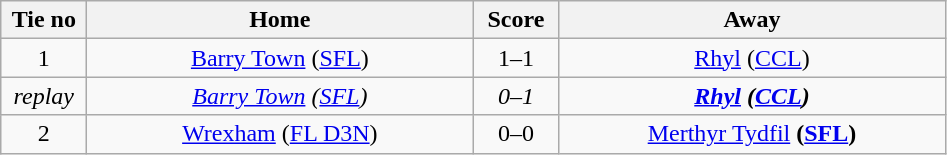<table class="wikitable" style="text-align:center">
<tr>
<th width=50>Tie no</th>
<th width=250>Home</th>
<th width=50>Score</th>
<th width=250>Away</th>
</tr>
<tr>
<td>1</td>
<td><a href='#'>Barry Town</a> (<a href='#'>SFL</a>)</td>
<td>1–1</td>
<td><a href='#'>Rhyl</a> (<a href='#'>CCL</a>)</td>
</tr>
<tr>
<td><em>replay</em></td>
<td><em><a href='#'>Barry Town</a> (<a href='#'>SFL</a>)</em></td>
<td><em>0–1</em></td>
<td><strong><em><a href='#'>Rhyl</a><strong> (<a href='#'>CCL</a>)<em></td>
</tr>
<tr>
<td>2</td>
<td><a href='#'>Wrexham</a> (<a href='#'>FL D3N</a>)</td>
<td>0–0</td>
<td></strong><a href='#'>Merthyr Tydfil</a><strong> (<a href='#'>SFL</a>)</td>
</tr>
</table>
